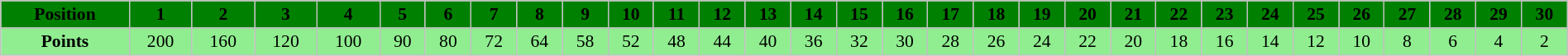<table border="1" cellpadding="2" cellspacing="0" style="border:1px solid #C0C0C0; border-collapse:collapse; font-size:90%; margin-top:1em; text-align:center" width="100%">
<tr style="background:green"  align="center">
<th scope="col">Position</th>
<th scope="col">1</th>
<th scope="col">2</th>
<th scope="col">3</th>
<th scope="col">4</th>
<th scope="col">5</th>
<th scope="col">6</th>
<th scope="col">7</th>
<th scope="col">8</th>
<th scope="col">9</th>
<th scope="col">10</th>
<th scope="col">11</th>
<th scope="col">12</th>
<th scope="col">13</th>
<th scope="col">14</th>
<th scope="col">15</th>
<th scope="col">16</th>
<th scope="col">17</th>
<th scope="col">18</th>
<th scope="col">19</th>
<th scope="col">20</th>
<th scope="col">21</th>
<th scope="col">22</th>
<th scope="col">23</th>
<th scope="col">24</th>
<th scope="col">25</th>
<th scope="col">26</th>
<th scope="col">27</th>
<th scope="col">28</th>
<th scope="col">29</th>
<th scope="col">30</th>
</tr>
<tr style="background:lightgreen"  align="center">
<td><strong>Points</strong></td>
<td>200</td>
<td>160</td>
<td>120</td>
<td>100</td>
<td>90</td>
<td>80</td>
<td>72</td>
<td>64</td>
<td>58</td>
<td>52</td>
<td>48</td>
<td>44</td>
<td>40</td>
<td>36</td>
<td>32</td>
<td>30</td>
<td>28</td>
<td>26</td>
<td>24</td>
<td>22</td>
<td>20</td>
<td>18</td>
<td>16</td>
<td>14</td>
<td>12</td>
<td>10</td>
<td>8</td>
<td>6</td>
<td>4</td>
<td>2</td>
</tr>
</table>
